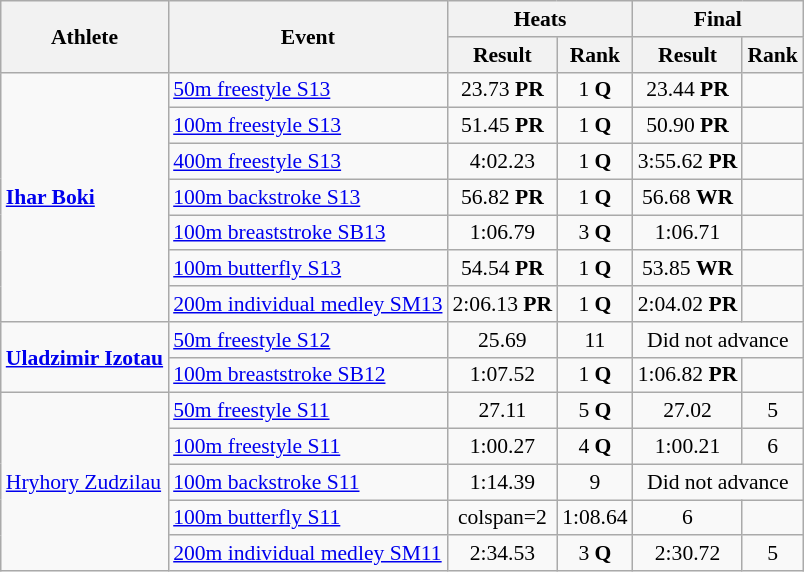<table class=wikitable style="font-size:90%">
<tr>
<th rowspan="2">Athlete</th>
<th rowspan="2">Event</th>
<th colspan="2">Heats</th>
<th colspan="2">Final</th>
</tr>
<tr>
<th>Result</th>
<th>Rank</th>
<th>Result</th>
<th>Rank</th>
</tr>
<tr align=center>
<td align=left rowspan=7><strong><a href='#'>Ihar Boki</a></strong></td>
<td align=left><a href='#'>50m freestyle S13</a></td>
<td>23.73 <strong>PR</strong></td>
<td>1 <strong>Q</strong></td>
<td>23.44 <strong>PR</strong></td>
<td></td>
</tr>
<tr align=center>
<td align=left><a href='#'>100m freestyle S13</a></td>
<td>51.45 <strong>PR</strong></td>
<td>1 <strong>Q</strong></td>
<td>50.90 <strong>PR</strong></td>
<td></td>
</tr>
<tr align=center>
<td align=left><a href='#'>400m freestyle S13</a></td>
<td>4:02.23</td>
<td>1 <strong>Q</strong></td>
<td>3:55.62 <strong>PR</strong></td>
<td></td>
</tr>
<tr align=center>
<td align=left><a href='#'>100m backstroke S13</a></td>
<td>56.82 <strong>PR</strong></td>
<td>1 <strong>Q</strong></td>
<td>56.68 <strong>WR</strong></td>
<td></td>
</tr>
<tr align=center>
<td align=left><a href='#'>100m breaststroke SB13</a></td>
<td>1:06.79</td>
<td>3 <strong>Q</strong></td>
<td>1:06.71</td>
<td></td>
</tr>
<tr align=center>
<td align=left><a href='#'>100m butterfly S13</a></td>
<td>54.54 <strong>PR</strong></td>
<td>1 <strong>Q</strong></td>
<td>53.85 <strong>WR</strong></td>
<td></td>
</tr>
<tr align=center>
<td align=left><a href='#'>200m individual medley SM13</a></td>
<td>2:06.13 <strong>PR</strong></td>
<td>1 <strong>Q</strong></td>
<td>2:04.02 <strong>PR</strong></td>
<td></td>
</tr>
<tr align=center>
<td align=left rowspan=2><strong><a href='#'>Uladzimir Izotau</a></strong></td>
<td align=left><a href='#'>50m freestyle S12</a></td>
<td>25.69</td>
<td>11</td>
<td colspan=2>Did not advance</td>
</tr>
<tr align=center>
<td align=left><a href='#'>100m breaststroke SB12</a></td>
<td>1:07.52</td>
<td>1 <strong>Q</strong></td>
<td>1:06.82 <strong>PR</strong></td>
<td></td>
</tr>
<tr align=center>
<td align=left rowspan=5><a href='#'>Hryhory Zudzilau</a></td>
<td align=left><a href='#'>50m freestyle S11</a></td>
<td>27.11</td>
<td>5 <strong>Q</strong></td>
<td>27.02</td>
<td>5</td>
</tr>
<tr align=center>
<td align=left><a href='#'>100m freestyle S11</a></td>
<td>1:00.27</td>
<td>4 <strong>Q</strong></td>
<td>1:00.21</td>
<td>6</td>
</tr>
<tr align=center>
<td align=left><a href='#'>100m backstroke S11</a></td>
<td>1:14.39</td>
<td>9</td>
<td colspan=2>Did not advance</td>
</tr>
<tr align=center>
<td align=left><a href='#'>100m butterfly S11</a></td>
<td>colspan=2</td>
<td>1:08.64</td>
<td>6</td>
</tr>
<tr align=center>
<td align=left><a href='#'>200m individual medley SM11</a></td>
<td>2:34.53</td>
<td>3 <strong>Q</strong></td>
<td>2:30.72</td>
<td>5</td>
</tr>
</table>
